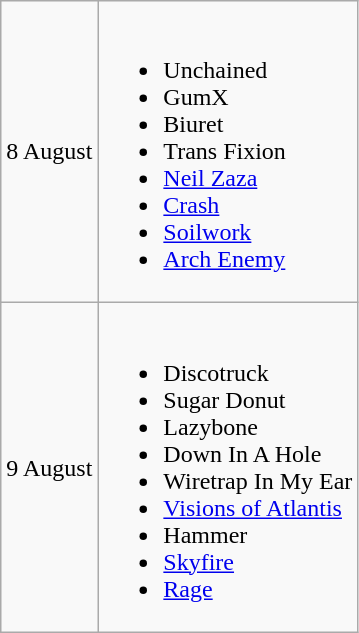<table class="wikitable">
<tr>
<td>8 August</td>
<td><br><ul><li> Unchained</li><li> GumX</li><li> Biuret</li><li> Trans Fixion</li><li> <a href='#'>Neil Zaza</a></li><li> <a href='#'>Crash</a></li><li> <a href='#'>Soilwork</a></li><li> <a href='#'>Arch Enemy</a></li></ul></td>
</tr>
<tr>
<td>9 August</td>
<td><br><ul><li> Discotruck</li><li> Sugar Donut</li><li> Lazybone</li><li> Down In A Hole</li><li> Wiretrap In My Ear</li><li> <a href='#'>Visions of Atlantis</a></li><li> Hammer</li><li> <a href='#'>Skyfire</a></li><li> <a href='#'>Rage</a></li></ul></td>
</tr>
</table>
